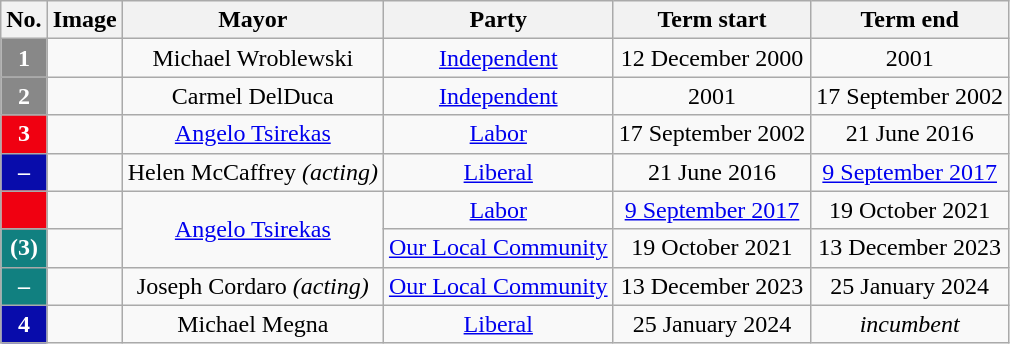<table class="wikitable">
<tr>
<th>No.</th>
<th>Image</th>
<th>Mayor</th>
<th>Party</th>
<th>Term start</th>
<th>Term end</th>
</tr>
<tr>
<th style="background:#888888; color:white">1</th>
<td align="center"></td>
<td align="center">Michael Wroblewski</td>
<td align="center"><a href='#'>Independent</a></td>
<td align="center">12 December 2000</td>
<td align="center">2001</td>
</tr>
<tr>
<th style="background:#888888; color:white">2</th>
<td align="center"></td>
<td align="center">Carmel DelDuca</td>
<td align="center"><a href='#'>Independent</a></td>
<td align="center">2001</td>
<td align="center">17 September 2002</td>
</tr>
<tr>
<th style="background:#F00011; color:white">3</th>
<td align="center"></td>
<td align="center"><a href='#'>Angelo Tsirekas</a></td>
<td align="center"><a href='#'>Labor</a></td>
<td align="center">17 September 2002</td>
<td align="center">21 June 2016</td>
</tr>
<tr>
<th style="background:#080CAB; color:white">–</th>
<td align="center"></td>
<td align="center">Helen McCaffrey <em>(acting)</em></td>
<td align="center"><a href='#'>Liberal</a></td>
<td align="center">21 June 2016</td>
<td align="center"><a href='#'>9 September 2017</a></td>
</tr>
<tr>
<th style="background:#F00011; color:white"></th>
<td align="center"></td>
<td rowspan=2; align="center"><a href='#'>Angelo Tsirekas</a></td>
<td align="center"><a href='#'>Labor</a></td>
<td align="center"><a href='#'>9 September 2017</a></td>
<td align="center">19 October 2021</td>
</tr>
<tr>
<th style="background:#118080; color:white">(3)</th>
<td align="center"></td>
<td align="center"><a href='#'>Our Local Community</a></td>
<td align="center">19 October 2021</td>
<td align="center">13 December 2023</td>
</tr>
<tr>
<th style="background:#118080; color:white">–</th>
<td align="center"></td>
<td align="center">Joseph Cordaro <em>(acting)</em></td>
<td align="center"><a href='#'>Our Local Community</a></td>
<td align="center">13 December 2023</td>
<td align="center">25 January 2024</td>
</tr>
<tr>
<th style="background:#080CAB; color:white">4</th>
<td align="center"></td>
<td align="center">Michael Megna</td>
<td align="center"><a href='#'>Liberal</a></td>
<td align="center">25 January 2024</td>
<td align="center"><em>incumbent</em></td>
</tr>
</table>
